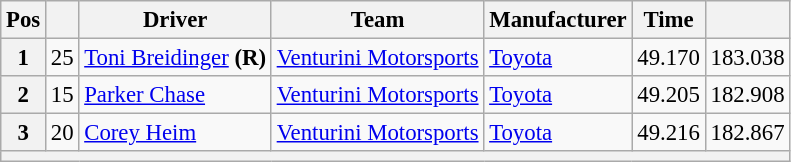<table class="wikitable" style="font-size:95%">
<tr>
<th>Pos</th>
<th></th>
<th>Driver</th>
<th>Team</th>
<th>Manufacturer</th>
<th>Time</th>
<th></th>
</tr>
<tr>
<th>1</th>
<td>25</td>
<td><a href='#'>Toni Breidinger</a> <strong>(R)</strong></td>
<td><a href='#'>Venturini Motorsports</a></td>
<td><a href='#'>Toyota</a></td>
<td>49.170</td>
<td>183.038</td>
</tr>
<tr>
<th>2</th>
<td>15</td>
<td><a href='#'>Parker Chase</a></td>
<td><a href='#'>Venturini Motorsports</a></td>
<td><a href='#'>Toyota</a></td>
<td>49.205</td>
<td>182.908</td>
</tr>
<tr>
<th>3</th>
<td>20</td>
<td><a href='#'>Corey Heim</a></td>
<td><a href='#'>Venturini Motorsports</a></td>
<td><a href='#'>Toyota</a></td>
<td>49.216</td>
<td>182.867</td>
</tr>
<tr>
<th colspan="7"></th>
</tr>
</table>
